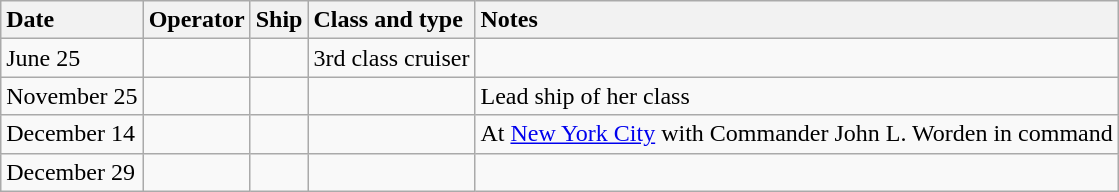<table class="wikitable nowraplinks">
<tr>
<th style="text-align: left">Date</th>
<th style="text-align: left">Operator</th>
<th style="text-align: left">Ship</th>
<th style="text-align: left">Class and type</th>
<th style="text-align: left">Notes</th>
</tr>
<tr ---->
<td>June 25</td>
<td></td>
<td><strong></strong></td>
<td>3rd class cruiser</td>
<td></td>
</tr>
<tr ---->
<td>November 25</td>
<td></td>
<td><strong></strong></td>
<td></td>
<td>Lead ship of her class</td>
</tr>
<tr ---->
<td>December 14</td>
<td></td>
<td><strong></strong></td>
<td></td>
<td>At <a href='#'>New York City</a> with Commander John L. Worden in command</td>
</tr>
<tr ---->
<td>December 29</td>
<td></td>
<td><strong></strong></td>
<td></td>
</tr>
</table>
